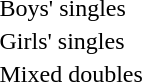<table>
<tr>
<td>Boys' singles</td>
<td></td>
<td></td>
<td></td>
</tr>
<tr>
<td>Girls' singles</td>
<td></td>
<td></td>
<td></td>
</tr>
<tr>
<td>Mixed doubles</td>
<td></td>
<td></td>
<td></td>
</tr>
</table>
